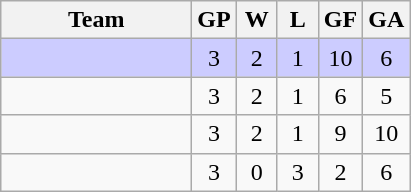<table class="wikitable" style="text-align:center">
<tr>
<th width="120">Team</th>
<th width="20">GP</th>
<th width="20">W</th>
<th width="20">L</th>
<th width="20">GF</th>
<th width="20">GA</th>
</tr>
<tr bgcolor="#ccccff">
<td align=left></td>
<td>3</td>
<td>2</td>
<td>1</td>
<td>10</td>
<td>6</td>
</tr>
<tr>
<td align=left></td>
<td>3</td>
<td>2</td>
<td>1</td>
<td>6</td>
<td>5</td>
</tr>
<tr>
<td align=left></td>
<td>3</td>
<td>2</td>
<td>1</td>
<td>9</td>
<td>10</td>
</tr>
<tr>
<td align=left></td>
<td>3</td>
<td>0</td>
<td>3</td>
<td>2</td>
<td>6</td>
</tr>
</table>
